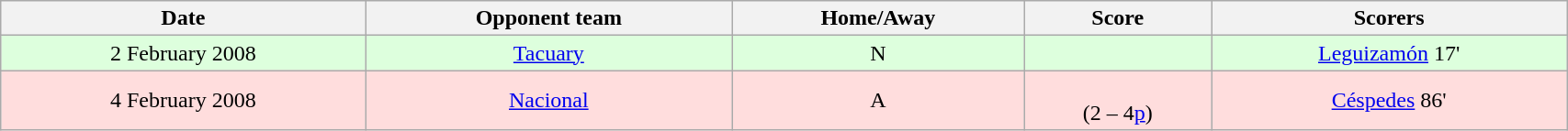<table class="wikitable" width=90%>
<tr>
<th>Date</th>
<th>Opponent team</th>
<th>Home/Away</th>
<th>Score</th>
<th>Scorers</th>
</tr>
<tr bgcolor="#ddffdd">
<td style="text-align: center">2 February 2008</td>
<td style="text-align: center"> <a href='#'>Tacuary</a></td>
<td style="text-align: center">N</td>
<td style="text-align: center"></td>
<td style="text-align: center"><a href='#'>Leguizamón</a> 17'</td>
</tr>
<tr bgcolor="#ffdddd">
<td style="text-align: center">4 February 2008</td>
<td style="text-align: center"> <a href='#'>Nacional</a></td>
<td style="text-align: center">A</td>
<td style="text-align: center"><br>(2 – 4<a href='#'>p</a>)</td>
<td style="text-align: center"><a href='#'>Céspedes</a> 86'</td>
</tr>
</table>
